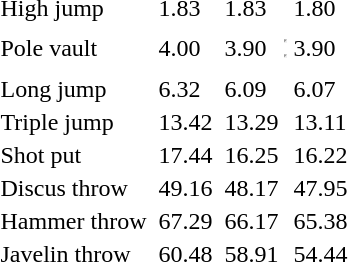<table>
<tr>
<td>High jump</td>
<td></td>
<td>1.83</td>
<td></td>
<td>1.83</td>
<td></td>
<td>1.80</td>
</tr>
<tr>
<td>Pole vault</td>
<td></td>
<td>4.00</td>
<td></td>
<td>3.90</td>
<td><hr><hr></td>
<td>3.90</td>
</tr>
<tr>
<td>Long jump</td>
<td></td>
<td>6.32</td>
<td></td>
<td>6.09</td>
<td></td>
<td>6.07</td>
</tr>
<tr>
<td>Triple jump</td>
<td></td>
<td>13.42</td>
<td></td>
<td>13.29</td>
<td></td>
<td>13.11</td>
</tr>
<tr>
<td>Shot put</td>
<td></td>
<td>17.44</td>
<td></td>
<td>16.25</td>
<td></td>
<td>16.22</td>
</tr>
<tr>
<td>Discus throw</td>
<td></td>
<td>49.16</td>
<td></td>
<td>48.17</td>
<td></td>
<td>47.95</td>
</tr>
<tr>
<td>Hammer throw</td>
<td></td>
<td>67.29</td>
<td></td>
<td>66.17</td>
<td></td>
<td>65.38</td>
</tr>
<tr>
<td>Javelin throw</td>
<td></td>
<td>60.48</td>
<td></td>
<td>58.91</td>
<td></td>
<td>54.44</td>
</tr>
</table>
